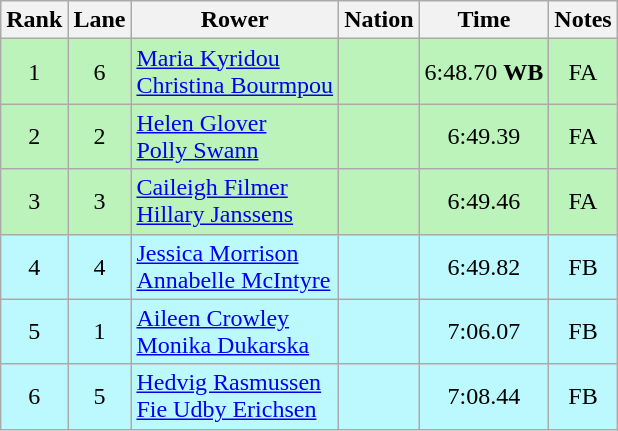<table class="wikitable sortable" style="text-align:center">
<tr>
<th>Rank</th>
<th>Lane</th>
<th>Rower</th>
<th>Nation</th>
<th>Time</th>
<th>Notes</th>
</tr>
<tr bgcolor=bbf3bb>
<td>1</td>
<td>6</td>
<td align=left><a href='#'>Maria Kyridou</a><br><a href='#'>Christina Bourmpou</a></td>
<td align=left></td>
<td>6:48.70 <strong>WB</strong></td>
<td>FA</td>
</tr>
<tr bgcolor=bbf3bb>
<td>2</td>
<td>2</td>
<td align=left><a href='#'>Helen Glover</a><br><a href='#'>Polly Swann</a></td>
<td align=left></td>
<td>6:49.39</td>
<td>FA</td>
</tr>
<tr bgcolor=bbf3bb>
<td>3</td>
<td>3</td>
<td align=left><a href='#'>Caileigh Filmer</a><br><a href='#'>Hillary Janssens</a></td>
<td align=left></td>
<td>6:49.46</td>
<td>FA</td>
</tr>
<tr bgcolor=bbf9ff>
<td>4</td>
<td>4</td>
<td align=left><a href='#'>Jessica Morrison</a><br><a href='#'>Annabelle McIntyre</a></td>
<td align=left></td>
<td>6:49.82</td>
<td>FB</td>
</tr>
<tr bgcolor=bbf9ff>
<td>5</td>
<td>1</td>
<td align=left><a href='#'>Aileen Crowley</a><br><a href='#'>Monika Dukarska</a></td>
<td align=left></td>
<td>7:06.07</td>
<td>FB</td>
</tr>
<tr bgcolor=bbf9ff>
<td>6</td>
<td>5</td>
<td align=left><a href='#'>Hedvig Rasmussen</a><br><a href='#'>Fie Udby Erichsen</a></td>
<td align=left></td>
<td>7:08.44</td>
<td>FB</td>
</tr>
</table>
